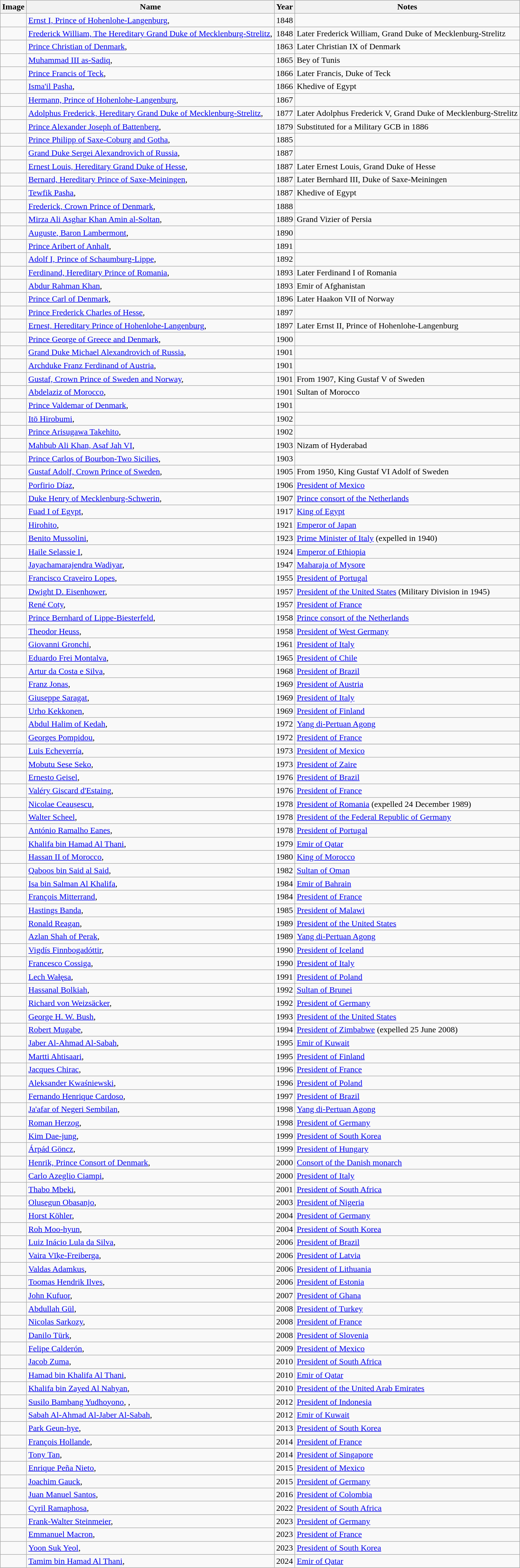<table class="wikitable">
<tr>
<th>Image</th>
<th>Name</th>
<th>Year</th>
<th>Notes</th>
</tr>
<tr>
<td></td>
<td><a href='#'>Ernst I, Prince of Hohenlohe-Langenburg</a>, </td>
<td>1848</td>
<td></td>
</tr>
<tr>
<td></td>
<td><a href='#'>Frederick William, The Hereditary Grand Duke of Mecklenburg-Strelitz</a>, </td>
<td>1848</td>
<td>Later Frederick William, Grand Duke of Mecklenburg-Strelitz</td>
</tr>
<tr>
<td></td>
<td><a href='#'>Prince Christian of Denmark</a>, </td>
<td>1863</td>
<td>Later Christian IX of Denmark</td>
</tr>
<tr>
<td></td>
<td><a href='#'>Muhammad III as-Sadiq</a>, </td>
<td>1865</td>
<td>Bey of Tunis</td>
</tr>
<tr>
<td></td>
<td><a href='#'>Prince Francis of Teck</a>, </td>
<td>1866</td>
<td>Later Francis, Duke of Teck</td>
</tr>
<tr>
<td></td>
<td><a href='#'>Isma'il Pasha</a>, </td>
<td>1866</td>
<td>Khedive of Egypt</td>
</tr>
<tr>
<td></td>
<td><a href='#'>Hermann, Prince of Hohenlohe-Langenburg</a>, </td>
<td>1867</td>
<td></td>
</tr>
<tr>
<td></td>
<td><a href='#'>Adolphus Frederick, Hereditary Grand Duke of Mecklenburg-Strelitz</a>, </td>
<td>1877</td>
<td>Later Adolphus Frederick V, Grand Duke of Mecklenburg-Strelitz</td>
</tr>
<tr>
<td></td>
<td><a href='#'>Prince Alexander Joseph of Battenberg</a>, </td>
<td>1879</td>
<td>Substituted for a Military GCB in 1886</td>
</tr>
<tr>
<td></td>
<td><a href='#'>Prince Philipp of Saxe-Coburg and Gotha</a>, </td>
<td>1885</td>
<td></td>
</tr>
<tr>
<td></td>
<td><a href='#'>Grand Duke Sergei Alexandrovich of Russia</a>, </td>
<td>1887</td>
<td></td>
</tr>
<tr>
<td></td>
<td><a href='#'>Ernest Louis, Hereditary Grand Duke of Hesse</a>, </td>
<td>1887</td>
<td>Later Ernest Louis, Grand Duke of Hesse</td>
</tr>
<tr>
<td></td>
<td><a href='#'>Bernard, Hereditary Prince of Saxe-Meiningen</a>, </td>
<td>1887</td>
<td>Later Bernhard III, Duke of Saxe-Meiningen</td>
</tr>
<tr>
<td></td>
<td><a href='#'>Tewfik Pasha</a>, </td>
<td>1887</td>
<td>Khedive of Egypt</td>
</tr>
<tr>
<td></td>
<td><a href='#'>Frederick, Crown Prince of Denmark</a>, </td>
<td>1888</td>
<td></td>
</tr>
<tr>
<td></td>
<td><a href='#'>Mirza Ali Asghar Khan Amin al-Soltan</a>, </td>
<td>1889</td>
<td>Grand Vizier of Persia</td>
</tr>
<tr>
<td></td>
<td><a href='#'>Auguste, Baron Lambermont</a>, </td>
<td>1890</td>
<td></td>
</tr>
<tr>
<td></td>
<td><a href='#'>Prince Aribert of Anhalt</a>, </td>
<td>1891</td>
<td></td>
</tr>
<tr>
<td></td>
<td><a href='#'>Adolf I, Prince of Schaumburg-Lippe</a>, </td>
<td>1892</td>
<td></td>
</tr>
<tr>
<td></td>
<td><a href='#'>Ferdinand, Hereditary Prince of Romania</a>, </td>
<td>1893</td>
<td>Later Ferdinand I of Romania</td>
</tr>
<tr>
<td></td>
<td><a href='#'>Abdur Rahman Khan</a>, </td>
<td>1893</td>
<td>Emir of Afghanistan</td>
</tr>
<tr>
<td></td>
<td><a href='#'>Prince Carl of Denmark</a>, </td>
<td>1896</td>
<td>Later Haakon VII of Norway</td>
</tr>
<tr>
<td></td>
<td><a href='#'>Prince Frederick Charles of Hesse</a>, </td>
<td>1897</td>
<td></td>
</tr>
<tr>
<td></td>
<td><a href='#'>Ernest, Hereditary Prince of Hohenlohe-Langenburg</a>, </td>
<td>1897</td>
<td>Later Ernst II, Prince of Hohenlohe-Langenburg</td>
</tr>
<tr>
<td></td>
<td><a href='#'>Prince George of Greece and Denmark</a>, </td>
<td>1900</td>
<td></td>
</tr>
<tr>
<td></td>
<td><a href='#'>Grand Duke Michael Alexandrovich of Russia</a>, </td>
<td>1901</td>
<td></td>
</tr>
<tr>
<td></td>
<td><a href='#'>Archduke Franz Ferdinand of Austria</a>, </td>
<td>1901</td>
<td></td>
</tr>
<tr>
<td></td>
<td><a href='#'>Gustaf, Crown Prince of Sweden and Norway</a>, </td>
<td>1901</td>
<td>From 1907, King Gustaf V of Sweden</td>
</tr>
<tr>
<td></td>
<td><a href='#'>Abdelaziz of Morocco</a>, </td>
<td>1901</td>
<td>Sultan of Morocco</td>
</tr>
<tr>
<td></td>
<td><a href='#'>Prince Valdemar of Denmark</a>, </td>
<td>1901</td>
<td></td>
</tr>
<tr>
<td></td>
<td><a href='#'>Itō Hirobumi</a>, </td>
<td>1902</td>
<td></td>
</tr>
<tr>
<td></td>
<td><a href='#'>Prince Arisugawa Takehito</a>, </td>
<td>1902</td>
<td></td>
</tr>
<tr>
<td></td>
<td><a href='#'>Mahbub Ali Khan, Asaf Jah VI</a>, </td>
<td>1903</td>
<td>Nizam of Hyderabad</td>
</tr>
<tr>
<td></td>
<td><a href='#'>Prince Carlos of Bourbon-Two Sicilies</a>, </td>
<td>1903</td>
<td></td>
</tr>
<tr>
<td></td>
<td><a href='#'>Gustaf Adolf, Crown Prince of Sweden</a>, </td>
<td>1905</td>
<td>From 1950, King Gustaf VI Adolf of Sweden</td>
</tr>
<tr>
<td></td>
<td><a href='#'>Porfirio Díaz</a>, </td>
<td>1906</td>
<td><a href='#'>President of Mexico</a></td>
</tr>
<tr>
<td></td>
<td><a href='#'>Duke Henry of Mecklenburg-Schwerin</a>, </td>
<td>1907</td>
<td><a href='#'>Prince consort of the Netherlands</a></td>
</tr>
<tr>
<td></td>
<td><a href='#'>Fuad I of Egypt</a>, </td>
<td>1917</td>
<td><a href='#'>King of Egypt</a></td>
</tr>
<tr>
<td></td>
<td><a href='#'>Hirohito</a>, </td>
<td>1921</td>
<td><a href='#'>Emperor of Japan</a></td>
</tr>
<tr>
<td></td>
<td><a href='#'>Benito Mussolini</a>, </td>
<td>1923</td>
<td><a href='#'>Prime Minister of Italy</a> (expelled in 1940)</td>
</tr>
<tr>
<td></td>
<td><a href='#'>Haile Selassie I</a>, </td>
<td>1924</td>
<td><a href='#'>Emperor of Ethiopia</a></td>
</tr>
<tr>
<td></td>
<td><a href='#'>Jayachamarajendra Wadiyar</a>, </td>
<td>1947</td>
<td><a href='#'>Maharaja of Mysore</a></td>
</tr>
<tr>
<td></td>
<td><a href='#'>Francisco Craveiro Lopes</a>, </td>
<td>1955</td>
<td><a href='#'>President of Portugal</a></td>
</tr>
<tr>
<td></td>
<td><a href='#'>Dwight D. Eisenhower</a>, </td>
<td>1957</td>
<td><a href='#'>President of the United States</a> (Military Division in 1945)</td>
</tr>
<tr>
<td></td>
<td><a href='#'>René Coty</a>, </td>
<td>1957</td>
<td><a href='#'>President of France</a></td>
</tr>
<tr>
<td></td>
<td><a href='#'>Prince Bernhard of Lippe-Biesterfeld</a>, </td>
<td>1958</td>
<td><a href='#'>Prince consort of the Netherlands</a></td>
</tr>
<tr>
<td></td>
<td><a href='#'>Theodor Heuss</a>, </td>
<td>1958</td>
<td><a href='#'>President of West Germany</a></td>
</tr>
<tr>
<td></td>
<td><a href='#'>Giovanni Gronchi</a>, </td>
<td>1961</td>
<td><a href='#'>President of Italy</a></td>
</tr>
<tr>
<td></td>
<td><a href='#'>Eduardo Frei Montalva</a>, </td>
<td>1965</td>
<td><a href='#'>President of Chile</a></td>
</tr>
<tr>
<td></td>
<td><a href='#'>Artur da Costa e Silva</a>, </td>
<td>1968</td>
<td><a href='#'>President of Brazil</a></td>
</tr>
<tr>
<td></td>
<td><a href='#'>Franz Jonas</a>, </td>
<td>1969</td>
<td><a href='#'>President of Austria</a></td>
</tr>
<tr>
<td></td>
<td><a href='#'>Giuseppe Saragat</a>, </td>
<td>1969</td>
<td><a href='#'>President of Italy</a></td>
</tr>
<tr>
<td></td>
<td><a href='#'>Urho Kekkonen</a>, </td>
<td>1969</td>
<td><a href='#'>President of Finland</a></td>
</tr>
<tr>
<td></td>
<td><a href='#'>Abdul Halim of Kedah</a>, </td>
<td>1972</td>
<td><a href='#'>Yang di-Pertuan Agong</a></td>
</tr>
<tr>
<td></td>
<td><a href='#'>Georges Pompidou</a>, </td>
<td>1972</td>
<td><a href='#'>President of France</a></td>
</tr>
<tr>
</tr>
<tr |>
</tr>
<tr>
<td></td>
<td><a href='#'>Luis Echeverría</a>, </td>
<td>1973</td>
<td><a href='#'>President of Mexico</a></td>
</tr>
<tr>
<td></td>
<td><a href='#'>Mobutu Sese Seko</a>, </td>
<td>1973</td>
<td><a href='#'>President of Zaire</a></td>
</tr>
<tr>
<td></td>
<td><a href='#'>Ernesto Geisel</a>, </td>
<td>1976</td>
<td><a href='#'>President of Brazil</a></td>
</tr>
<tr>
<td></td>
<td><a href='#'>Valéry Giscard d'Estaing</a>, </td>
<td>1976</td>
<td><a href='#'>President of France</a></td>
</tr>
<tr>
<td></td>
<td><a href='#'>Nicolae Ceaușescu</a>, </td>
<td>1978</td>
<td><a href='#'>President of Romania</a> (expelled 24 December 1989)</td>
</tr>
<tr>
<td></td>
<td><a href='#'>Walter Scheel</a>, </td>
<td>1978</td>
<td><a href='#'>President of the Federal Republic of Germany</a></td>
</tr>
<tr>
<td></td>
<td><a href='#'>António Ramalho Eanes</a>, </td>
<td>1978</td>
<td><a href='#'>President of Portugal</a></td>
</tr>
<tr>
<td></td>
<td><a href='#'>Khalifa bin Hamad Al Thani</a>, </td>
<td>1979</td>
<td><a href='#'>Emir of Qatar</a></td>
</tr>
<tr>
<td></td>
<td><a href='#'>Hassan II of Morocco</a>, </td>
<td>1980</td>
<td><a href='#'>King of Morocco</a></td>
</tr>
<tr>
<td></td>
<td><a href='#'>Qaboos bin Said al Said</a>, </td>
<td>1982</td>
<td><a href='#'>Sultan of Oman</a></td>
</tr>
<tr>
<td></td>
<td><a href='#'>Isa bin Salman Al Khalifa</a>, </td>
<td>1984</td>
<td><a href='#'>Emir of Bahrain</a></td>
</tr>
<tr>
<td></td>
<td><a href='#'>François Mitterrand</a>, </td>
<td>1984</td>
<td><a href='#'>President of France</a></td>
</tr>
<tr>
<td></td>
<td><a href='#'>Hastings Banda</a>, </td>
<td>1985</td>
<td><a href='#'>President of Malawi</a></td>
</tr>
<tr>
<td></td>
<td><a href='#'>Ronald Reagan</a>, </td>
<td>1989</td>
<td><a href='#'>President of the United States</a></td>
</tr>
<tr>
<td></td>
<td><a href='#'>Azlan Shah of Perak</a>, </td>
<td>1989</td>
<td><a href='#'>Yang di-Pertuan Agong</a></td>
</tr>
<tr>
<td></td>
<td><a href='#'>Vigdís Finnbogadóttir</a>, </td>
<td>1990</td>
<td><a href='#'>President of Iceland</a></td>
</tr>
<tr>
<td></td>
<td><a href='#'>Francesco Cossiga</a>, </td>
<td>1990</td>
<td><a href='#'>President of Italy</a></td>
</tr>
<tr>
<td></td>
<td><a href='#'>Lech Wałęsa</a>, </td>
<td>1991</td>
<td><a href='#'>President of Poland</a></td>
</tr>
<tr>
<td></td>
<td><a href='#'>Hassanal Bolkiah</a>, </td>
<td>1992</td>
<td><a href='#'>Sultan of Brunei</a></td>
</tr>
<tr>
<td></td>
<td><a href='#'>Richard von Weizsäcker</a>, </td>
<td>1992</td>
<td><a href='#'>President of Germany</a></td>
</tr>
<tr>
<td></td>
<td><a href='#'>George H. W. Bush</a>, </td>
<td>1993</td>
<td><a href='#'>President of the United States</a></td>
</tr>
<tr>
<td></td>
<td><a href='#'>Robert Mugabe</a>, </td>
<td>1994</td>
<td><a href='#'>President of Zimbabwe</a> (expelled 25 June 2008)</td>
</tr>
<tr>
<td></td>
<td><a href='#'>Jaber Al-Ahmad Al-Sabah</a>, </td>
<td>1995</td>
<td><a href='#'>Emir of Kuwait</a></td>
</tr>
<tr>
<td></td>
<td><a href='#'>Martti Ahtisaari</a>, </td>
<td>1995</td>
<td><a href='#'>President of Finland</a></td>
</tr>
<tr>
<td></td>
<td><a href='#'>Jacques Chirac</a>, </td>
<td>1996</td>
<td><a href='#'>President of France</a></td>
</tr>
<tr>
<td></td>
<td><a href='#'>Aleksander Kwaśniewski</a>, </td>
<td>1996</td>
<td><a href='#'>President of Poland</a></td>
</tr>
<tr>
<td></td>
<td><a href='#'>Fernando Henrique Cardoso</a>, </td>
<td>1997</td>
<td><a href='#'>President of Brazil</a></td>
</tr>
<tr>
<td></td>
<td><a href='#'>Ja'afar of Negeri Sembilan</a>, </td>
<td>1998</td>
<td><a href='#'>Yang di-Pertuan Agong</a></td>
</tr>
<tr>
<td></td>
<td><a href='#'>Roman Herzog</a>, </td>
<td>1998</td>
<td><a href='#'>President of Germany</a></td>
</tr>
<tr>
<td></td>
<td><a href='#'>Kim Dae-jung</a>, </td>
<td>1999</td>
<td><a href='#'>President of South Korea</a></td>
</tr>
<tr>
<td></td>
<td><a href='#'>Árpád Göncz</a>, </td>
<td>1999</td>
<td><a href='#'>President of Hungary</a></td>
</tr>
<tr>
<td></td>
<td><a href='#'>Henrik, Prince Consort of Denmark</a>, </td>
<td>2000</td>
<td><a href='#'>Consort of the Danish monarch</a></td>
</tr>
<tr>
<td></td>
<td><a href='#'>Carlo Azeglio Ciampi</a>, </td>
<td>2000</td>
<td><a href='#'>President of Italy</a></td>
</tr>
<tr>
<td></td>
<td><a href='#'>Thabo Mbeki</a>, </td>
<td>2001</td>
<td><a href='#'>President of South Africa</a></td>
</tr>
<tr>
<td></td>
<td><a href='#'>Olusegun Obasanjo</a>, </td>
<td>2003</td>
<td><a href='#'>President of Nigeria</a></td>
</tr>
<tr>
<td></td>
<td><a href='#'>Horst Köhler</a>, </td>
<td>2004</td>
<td><a href='#'>President of Germany</a></td>
</tr>
<tr>
<td></td>
<td><a href='#'>Roh Moo-hyun</a>, </td>
<td>2004</td>
<td><a href='#'>President of South Korea</a></td>
</tr>
<tr>
<td></td>
<td><a href='#'>Luiz Inácio Lula da Silva</a>, </td>
<td>2006</td>
<td><a href='#'>President of Brazil</a></td>
</tr>
<tr>
<td></td>
<td><a href='#'>Vaira Vīķe-Freiberga</a>, </td>
<td>2006</td>
<td><a href='#'>President of Latvia</a></td>
</tr>
<tr>
<td></td>
<td><a href='#'>Valdas Adamkus</a>, </td>
<td>2006</td>
<td><a href='#'>President of Lithuania</a></td>
</tr>
<tr>
<td></td>
<td><a href='#'>Toomas Hendrik Ilves</a>, </td>
<td>2006</td>
<td><a href='#'>President of Estonia</a></td>
</tr>
<tr>
<td></td>
<td><a href='#'>John Kufuor</a>, </td>
<td>2007</td>
<td><a href='#'>President of Ghana</a></td>
</tr>
<tr>
<td></td>
<td><a href='#'>Abdullah Gül</a>, </td>
<td>2008</td>
<td><a href='#'>President of Turkey</a></td>
</tr>
<tr>
<td></td>
<td><a href='#'>Nicolas Sarkozy</a>, </td>
<td>2008</td>
<td><a href='#'>President of France</a></td>
</tr>
<tr>
<td></td>
<td><a href='#'>Danilo Türk</a>, </td>
<td>2008</td>
<td><a href='#'>President of Slovenia</a></td>
</tr>
<tr>
<td></td>
<td><a href='#'>Felipe Calderón</a>, </td>
<td>2009</td>
<td><a href='#'>President of Mexico</a></td>
</tr>
<tr>
<td></td>
<td><a href='#'>Jacob Zuma</a>, </td>
<td>2010</td>
<td><a href='#'>President of South Africa</a></td>
</tr>
<tr>
<td></td>
<td><a href='#'>Hamad bin Khalifa Al Thani</a>, </td>
<td>2010</td>
<td><a href='#'>Emir of Qatar</a></td>
</tr>
<tr>
<td></td>
<td><a href='#'>Khalifa bin Zayed Al Nahyan</a>, </td>
<td>2010</td>
<td><a href='#'>President of the United Arab Emirates</a></td>
</tr>
<tr>
<td></td>
<td><a href='#'>Susilo Bambang Yudhoyono</a>, , </td>
<td>2012</td>
<td><a href='#'>President of Indonesia</a></td>
</tr>
<tr>
<td></td>
<td><a href='#'>Sabah Al-Ahmad Al-Jaber Al-Sabah</a>, </td>
<td>2012</td>
<td><a href='#'>Emir of Kuwait</a></td>
</tr>
<tr>
<td></td>
<td><a href='#'>Park Geun-hye</a>, </td>
<td>2013</td>
<td><a href='#'>President of South Korea</a></td>
</tr>
<tr>
<td></td>
<td><a href='#'>François Hollande</a>, </td>
<td>2014</td>
<td><a href='#'>President of France</a></td>
</tr>
<tr>
<td></td>
<td><a href='#'>Tony Tan</a>, </td>
<td>2014</td>
<td><a href='#'>President of Singapore</a></td>
</tr>
<tr>
<td></td>
<td><a href='#'>Enrique Peña Nieto</a>, </td>
<td>2015</td>
<td><a href='#'>President of Mexico</a></td>
</tr>
<tr>
<td></td>
<td><a href='#'>Joachim Gauck</a>, </td>
<td>2015</td>
<td><a href='#'>President of Germany</a></td>
</tr>
<tr>
<td></td>
<td><a href='#'>Juan Manuel Santos</a>, </td>
<td>2016</td>
<td><a href='#'>President of Colombia</a></td>
</tr>
<tr>
<td></td>
<td><a href='#'>Cyril Ramaphosa</a>, </td>
<td>2022</td>
<td><a href='#'>President of South Africa</a></td>
</tr>
<tr>
<td></td>
<td><a href='#'>Frank-Walter Steinmeier</a>, </td>
<td>2023</td>
<td><a href='#'>President of Germany</a></td>
</tr>
<tr>
<td></td>
<td><a href='#'>Emmanuel Macron</a>, </td>
<td>2023</td>
<td><a href='#'>President of France</a></td>
</tr>
<tr>
<td></td>
<td><a href='#'>Yoon Suk Yeol</a>, </td>
<td>2023</td>
<td><a href='#'>President of South Korea</a></td>
</tr>
<tr>
<td></td>
<td><a href='#'>Tamim bin Hamad Al Thani</a>, </td>
<td>2024</td>
<td><a href='#'>Emir of Qatar</a></td>
</tr>
</table>
